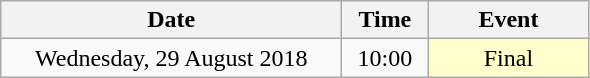<table class = "wikitable" style="text-align:center;">
<tr>
<th width=220>Date</th>
<th width=50>Time</th>
<th width=100>Event</th>
</tr>
<tr>
<td>Wednesday, 29 August 2018</td>
<td>10:00</td>
<td bgcolor=ffffcc>Final</td>
</tr>
</table>
